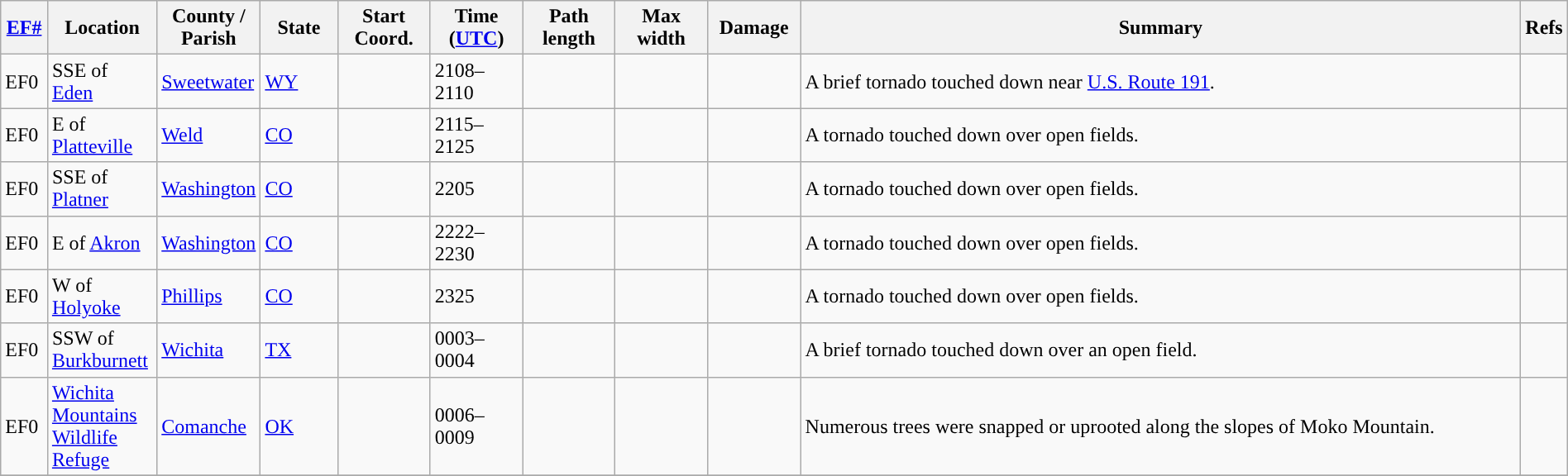<table class="wikitable sortable" style="width:100%;">
<tr>
<th scope="col" width="3%" align="center"><a href='#'>EF#</a></th>
<th scope="col" width="7%" align="center" class="unsortable">Location</th>
<th scope="col" width="6%" align="center" class="unsortable">County / Parish</th>
<th scope="col" width="5%" align="center">State</th>
<th scope="col" width="6%" align="center">Start Coord.</th>
<th scope="col" width="6%" align="center">Time (<a href='#'>UTC</a>)</th>
<th scope="col" width="6%" align="center">Path length</th>
<th scope="col" width="6%" align="center">Max width</th>
<th scope="col" width="6%" align="center">Damage</th>
<th scope="col" width="48%" class="unsortable" align="center">Summary</th>
<th scope="col" width="48%" class="unsortable" align="center">Refs</th>
</tr>
<tr>
<td>EF0</td>
<td>SSE of <a href='#'>Eden</a></td>
<td><a href='#'>Sweetwater</a></td>
<td><a href='#'>WY</a></td>
<td></td>
<td>2108–2110</td>
<td></td>
<td></td>
<td></td>
<td>A brief tornado touched down near <a href='#'>U.S. Route 191</a>.</td>
<td></td>
</tr>
<tr>
<td>EF0</td>
<td>E of <a href='#'>Platteville</a></td>
<td><a href='#'>Weld</a></td>
<td><a href='#'>CO</a></td>
<td></td>
<td>2115–2125</td>
<td></td>
<td></td>
<td></td>
<td>A tornado touched down over open fields.</td>
<td></td>
</tr>
<tr>
<td>EF0</td>
<td>SSE of <a href='#'>Platner</a></td>
<td><a href='#'>Washington</a></td>
<td><a href='#'>CO</a></td>
<td></td>
<td>2205</td>
<td></td>
<td></td>
<td></td>
<td>A tornado touched down over open fields.</td>
<td></td>
</tr>
<tr>
<td>EF0</td>
<td>E of <a href='#'>Akron</a></td>
<td><a href='#'>Washington</a></td>
<td><a href='#'>CO</a></td>
<td></td>
<td>2222–2230</td>
<td></td>
<td></td>
<td></td>
<td>A tornado touched down over open fields.</td>
<td></td>
</tr>
<tr>
<td>EF0</td>
<td>W of <a href='#'>Holyoke</a></td>
<td><a href='#'>Phillips</a></td>
<td><a href='#'>CO</a></td>
<td></td>
<td>2325</td>
<td></td>
<td></td>
<td></td>
<td>A tornado touched down over open fields.</td>
<td></td>
</tr>
<tr>
<td>EF0</td>
<td>SSW of <a href='#'>Burkburnett</a></td>
<td><a href='#'>Wichita</a></td>
<td><a href='#'>TX</a></td>
<td></td>
<td>0003–0004</td>
<td></td>
<td></td>
<td></td>
<td>A brief tornado touched down over an open field.</td>
<td></td>
</tr>
<tr>
<td>EF0</td>
<td><a href='#'>Wichita Mountains Wildlife Refuge</a></td>
<td><a href='#'>Comanche</a></td>
<td><a href='#'>OK</a></td>
<td></td>
<td>0006–0009</td>
<td></td>
<td></td>
<td></td>
<td>Numerous trees were snapped or uprooted along the slopes of Moko Mountain.</td>
<td></td>
</tr>
<tr>
</tr>
</table>
